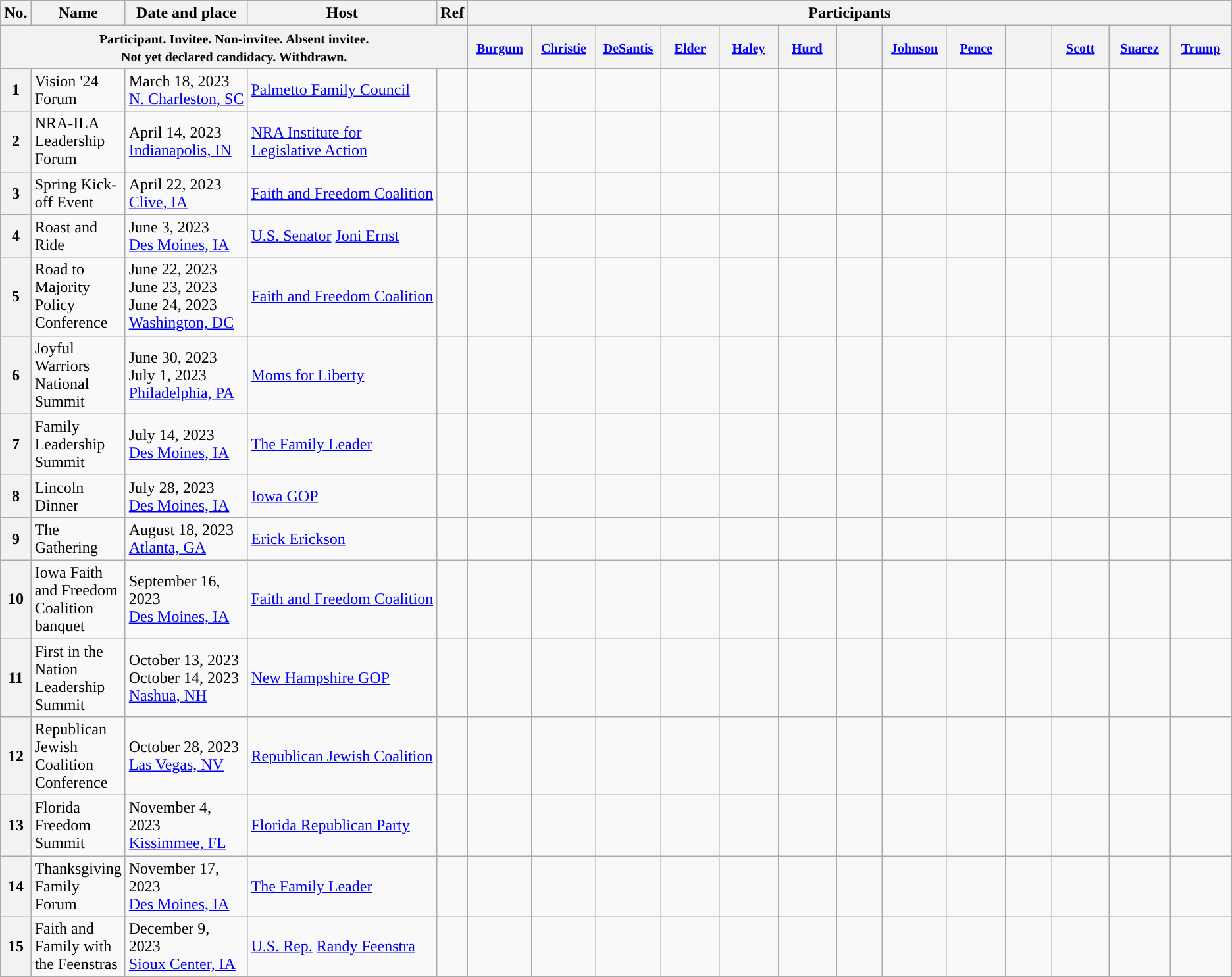<table class="wikitable" text-align:center;">
<tr>
</tr>
<tr>
<th style="white-space:nowrap;">No.</th>
<th>Name</th>
<th>Date and place</th>
<th>Host</th>
<th>Ref</th>
<th scope="col" colspan="15">Participants</th>
</tr>
<tr>
<th colspan="5"><small> Participant.  Invitee.  Non-invitee.  Absent invitee.<br> Not yet declared candidacy.  Withdrawn. </small></th>
<th scope="col" style="width:4em;"><small><a href='#'>Burgum</a></small></th>
<th scope="col" style="width:4em;"><small><a href='#'>Christie</a></small></th>
<th scope="col" style="width:4em;"><small><a href='#'>DeSantis</a></small></th>
<th scope="col" style="width:4em;"><small><a href='#'>Elder</a></small></th>
<th scope="col" style="width:4em;"><small><a href='#'>Haley</a></small></th>
<th scope="col" style="width:4em;"><small><a href='#'>Hurd</a></small></th>
<th scope="col" style="width:4em;"><small><a href='#'></a></small></th>
<th scope="col" style="width:4em;"><small><a href='#'>Johnson</a></small></th>
<th scope="col" style="width:4em;"><small><a href='#'>Pence</a></small></th>
<th scope="col" style="width:4em;"><small><a href='#'></a></small></th>
<th scope="col" style="width:4em;"><small><a href='#'>Scott</a></small></th>
<th scope="col" style="width:4em;"><small><a href='#'>Suarez</a></small></th>
<th scope="col" style="width:4em;"><small><a href='#'>Trump</a></small></th>
</tr>
<tr>
<th>1</th>
<td>Vision '24 Forum</td>
<td style="white-space:nowrap;">March 18, 2023<br><a href='#'>N. Charleston, SC</a></td>
<td style="white-space:nowrap;"><a href='#'>Palmetto Family Council</a></td>
<td></td>
<td> </td>
<td> </td>
<td> </td>
<td> </td>
<td> </td>
<td> </td>
<td> </td>
<td> </td>
<td> </td>
<td> </td>
<td> </td>
<td> </td>
<td> </td>
</tr>
<tr>
<th>2</th>
<td>NRA-ILA Leadership Forum</td>
<td style="white-space:nowrap;">April 14, 2023<br><a href='#'>Indianapolis, IN</a></td>
<td style="white-space:nowrap;"><a href='#'>NRA Institute for<br>Legislative Action</a></td>
<td></td>
<td> </td>
<td> </td>
<td> </td>
<td> </td>
<td>  </td>
<td> </td>
<td> </td>
<td> </td>
<td> </td>
<td> </td>
<td> </td>
<td> </td>
<td> </td>
</tr>
<tr>
<th>3</th>
<td>Spring Kick-off Event</td>
<td style="white-space:nowrap;">April 22, 2023<br><a href='#'>Clive, IA</a></td>
<td style="white-space:nowrap;"><a href='#'>Faith and Freedom Coalition</a></td>
<td></td>
<td> </td>
<td> </td>
<td> </td>
<td> </td>
<td> </td>
<td> </td>
<td> </td>
<td> </td>
<td> </td>
<td> </td>
<td> </td>
<td> </td>
<td> </td>
</tr>
<tr>
<th>4</th>
<td>Roast and Ride</td>
<td style="white-space:nowrap;">June 3, 2023<br><a href='#'>Des Moines, IA</a></td>
<td style="white-space:nowrap;"><a href='#'>U.S. Senator</a> <a href='#'>Joni Ernst</a></td>
<td></td>
<td> </td>
<td> </td>
<td> </td>
<td> </td>
<td> </td>
<td> </td>
<td> </td>
<td> </td>
<td> </td>
<td> </td>
<td> </td>
<td> </td>
<td> </td>
</tr>
<tr>
<th>5</th>
<td>Road to Majority Policy Conference</td>
<td style="white-space:nowrap;">June 22, 2023<br>June 23, 2023<br>June 24, 2023<br><a href='#'>Washington, DC</a></td>
<td style="white-space:nowrap;"><a href='#'>Faith and Freedom Coalition</a></td>
<td></td>
<td> </td>
<td> </td>
<td> </td>
<td> </td>
<td> </td>
<td> </td>
<td> </td>
<td> </td>
<td> </td>
<td> </td>
<td> </td>
<td> </td>
<td> </td>
</tr>
<tr>
<th>6</th>
<td>Joyful Warriors National Summit</td>
<td style="white-space:nowrap;">June 30, 2023<br>July 1, 2023<br><a href='#'>Philadelphia, PA</a></td>
<td style="white-space:nowrap;"><a href='#'>Moms for Liberty</a></td>
<td></td>
<td> </td>
<td> </td>
<td> </td>
<td> </td>
<td> </td>
<td> </td>
<td> </td>
<td> </td>
<td> </td>
<td> </td>
<td> </td>
<td> </td>
<td> </td>
</tr>
<tr>
<th>7</th>
<td>Family Leadership Summit</td>
<td style="white-space:nowrap;">July 14, 2023<br><a href='#'>Des Moines, IA</a></td>
<td style="white-space:nowrap;"><a href='#'>The Family Leader</a><br></td>
<td></td>
<td>  </td>
<td>  </td>
<td> </td>
<td> </td>
<td> </td>
<td> </td>
<td> </td>
<td> </td>
<td> </td>
<td> </td>
<td> </td>
<td>  </td>
<td> </td>
</tr>
<tr>
<th>8</th>
<td>Lincoln Dinner</td>
<td style="white-space:nowrap;">July 28, 2023<br><a href='#'>Des Moines, IA</a></td>
<td style="white-space:nowrap;"><a href='#'>Iowa GOP</a></td>
<td></td>
<td> </td>
<td> </td>
<td> </td>
<td> </td>
<td> </td>
<td> </td>
<td> </td>
<td> </td>
<td> </td>
<td> </td>
<td> </td>
<td> </td>
<td> </td>
</tr>
<tr>
<th>9</th>
<td>The Gathering</td>
<td>August 18, 2023<br><a href='#'>Atlanta, GA</a></td>
<td><a href='#'>Erick Erickson</a></td>
<td></td>
<td> </td>
<td></td>
<td></td>
<td> </td>
<td></td>
<td> </td>
<td> </td>
<td> </td>
<td></td>
<td></td>
<td></td>
<td> </td>
<td> </td>
</tr>
<tr>
<th>10</th>
<td>Iowa Faith and Freedom Coalition banquet</td>
<td>September 16, 2023<br><a href='#'>Des Moines, IA</a></td>
<td><a href='#'>Faith and Freedom Coalition</a></td>
<td></td>
<td></td>
<td></td>
<td></td>
<td> </td>
<td></td>
<td> </td>
<td> </td>
<td> </td>
<td></td>
<td></td>
<td></td>
<td> </td>
<td> </td>
</tr>
<tr>
<th>11</th>
<td>First in the Nation Leadership Summit</td>
<td>October 13, 2023 <br>October 14, 2023<br><a href='#'>Nashua, NH</a></td>
<td><a href='#'>New Hampshire GOP</a></td>
<td></td>
<td></td>
<td></td>
<td></td>
<td></td>
<td></td>
<td></td>
<td></td>
<td></td>
<td></td>
<td></td>
<td></td>
<td></td>
<td> </td>
</tr>
<tr>
<th>12</th>
<td>Republican Jewish Coalition Conference</td>
<td>October 28, 2023<br><a href='#'>Las Vegas, NV</a></td>
<td><a href='#'>Republican Jewish Coalition</a></td>
<td></td>
<td></td>
<td></td>
<td></td>
<td></td>
<td></td>
<td></td>
<td></td>
<td></td>
<td></td>
<td></td>
<td></td>
<td></td>
<td> </td>
</tr>
<tr>
<th>13</th>
<td>Florida Freedom Summit</td>
<td>November 4, 2023<br><a href='#'>Kissimmee, FL</a></td>
<td><a href='#'>Florida Republican Party</a></td>
<td></td>
<td></td>
<td></td>
<td></td>
<td></td>
<td></td>
<td></td>
<td></td>
<td></td>
<td></td>
<td></td>
<td></td>
<td></td>
<td></td>
</tr>
<tr>
<th>14</th>
<td>Thanksgiving Family Forum</td>
<td>November 17, 2023<br><a href='#'>Des Moines, IA</a></td>
<td><a href='#'>The Family Leader</a></td>
<td></td>
<td></td>
<td></td>
<td></td>
<td></td>
<td></td>
<td></td>
<td></td>
<td></td>
<td></td>
<td></td>
<td></td>
<td></td>
<td></td>
</tr>
<tr>
<th>15</th>
<td>Faith and Family with the Feenstras</td>
<td>December 9, 2023<br><a href='#'>Sioux Center, IA</a></td>
<td><a href='#'>U.S. Rep.</a> <a href='#'>Randy Feenstra</a></td>
<td></td>
<td></td>
<td></td>
<td></td>
<td></td>
<td></td>
<td></td>
<td></td>
<td></td>
<td></td>
<td></td>
<td></td>
<td></td>
<td></td>
</tr>
<tr>
</tr>
</table>
